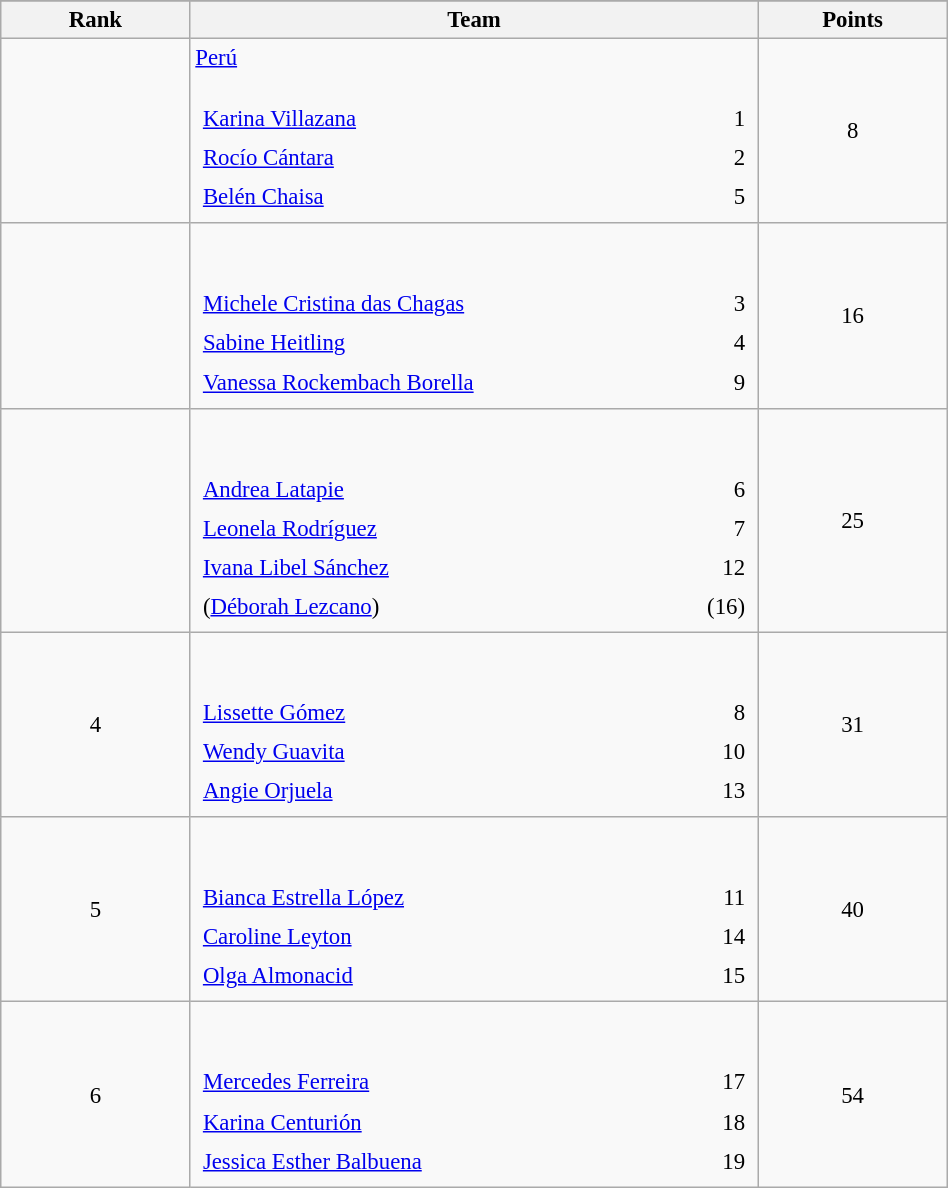<table class="wikitable sortable" style=" text-align:center; font-size:95%;" width="50%">
<tr>
</tr>
<tr>
<th width=10%>Rank</th>
<th width=30%>Team</th>
<th width=10%>Points</th>
</tr>
<tr>
<td align=center></td>
<td align=left> <a href='#'>Perú</a> <br><br><table width=100%>
<tr>
<td align=left style="border:0"><a href='#'>Karina Villazana</a></td>
<td align=right style="border:0">1</td>
</tr>
<tr>
<td align=left style="border:0"><a href='#'>Rocío Cántara</a></td>
<td align=right style="border:0">2</td>
</tr>
<tr>
<td align=left style="border:0"><a href='#'>Belén Chaisa</a></td>
<td align=right style="border:0">5</td>
</tr>
</table>
</td>
<td>8</td>
</tr>
<tr>
<td align=center></td>
<td align=left> <br><br><table width=100%>
<tr>
<td align=left style="border:0"><a href='#'>Michele Cristina das Chagas</a></td>
<td align=right style="border:0">3</td>
</tr>
<tr>
<td align=left style="border:0"><a href='#'>Sabine Heitling</a></td>
<td align=right style="border:0">4</td>
</tr>
<tr>
<td align=left style="border:0"><a href='#'>Vanessa Rockembach Borella</a></td>
<td align=right style="border:0">9</td>
</tr>
</table>
</td>
<td>16</td>
</tr>
<tr>
<td align=center></td>
<td align=left> <br><br><table width=100%>
<tr>
<td align=left style="border:0"><a href='#'>Andrea Latapie</a></td>
<td align=right style="border:0">6</td>
</tr>
<tr>
<td align=left style="border:0"><a href='#'>Leonela Rodríguez</a></td>
<td align=right style="border:0">7</td>
</tr>
<tr>
<td align=left style="border:0"><a href='#'>Ivana Libel Sánchez</a></td>
<td align=right style="border:0">12</td>
</tr>
<tr>
<td align=left style="border:0">(<a href='#'>Déborah Lezcano</a>)</td>
<td align=right style="border:0">(16)</td>
</tr>
</table>
</td>
<td>25</td>
</tr>
<tr>
<td align=center>4</td>
<td align=left> <br><br><table width=100%>
<tr>
<td align=left style="border:0"><a href='#'>Lissette Gómez</a></td>
<td align=right style="border:0">8</td>
</tr>
<tr>
<td align=left style="border:0"><a href='#'>Wendy Guavita</a></td>
<td align=right style="border:0">10</td>
</tr>
<tr>
<td align=left style="border:0"><a href='#'>Angie Orjuela</a></td>
<td align=right style="border:0">13</td>
</tr>
</table>
</td>
<td>31</td>
</tr>
<tr>
<td align=center>5</td>
<td align=left> <br><br><table width=100%>
<tr>
<td align=left style="border:0"><a href='#'>Bianca Estrella López</a></td>
<td align=right style="border:0">11</td>
</tr>
<tr>
<td align=left style="border:0"><a href='#'>Caroline Leyton</a></td>
<td align=right style="border:0">14</td>
</tr>
<tr>
<td align=left style="border:0"><a href='#'>Olga Almonacid</a></td>
<td align=right style="border:0">15</td>
</tr>
</table>
</td>
<td>40</td>
</tr>
<tr>
<td align=center>6</td>
<td align=left> <br><br><table width=100%>
<tr>
<td align=left style="border:0"><a href='#'>Mercedes Ferreira</a></td>
<td align=right style="border:0">17</td>
</tr>
<tr>
<td align=left style="border:0"><a href='#'>Karina Centurión</a></td>
<td align=right style="border:0">18</td>
</tr>
<tr>
<td align=left style="border:0"><a href='#'>Jessica Esther Balbuena</a></td>
<td align=right style="border:0">19</td>
</tr>
</table>
</td>
<td>54</td>
</tr>
</table>
